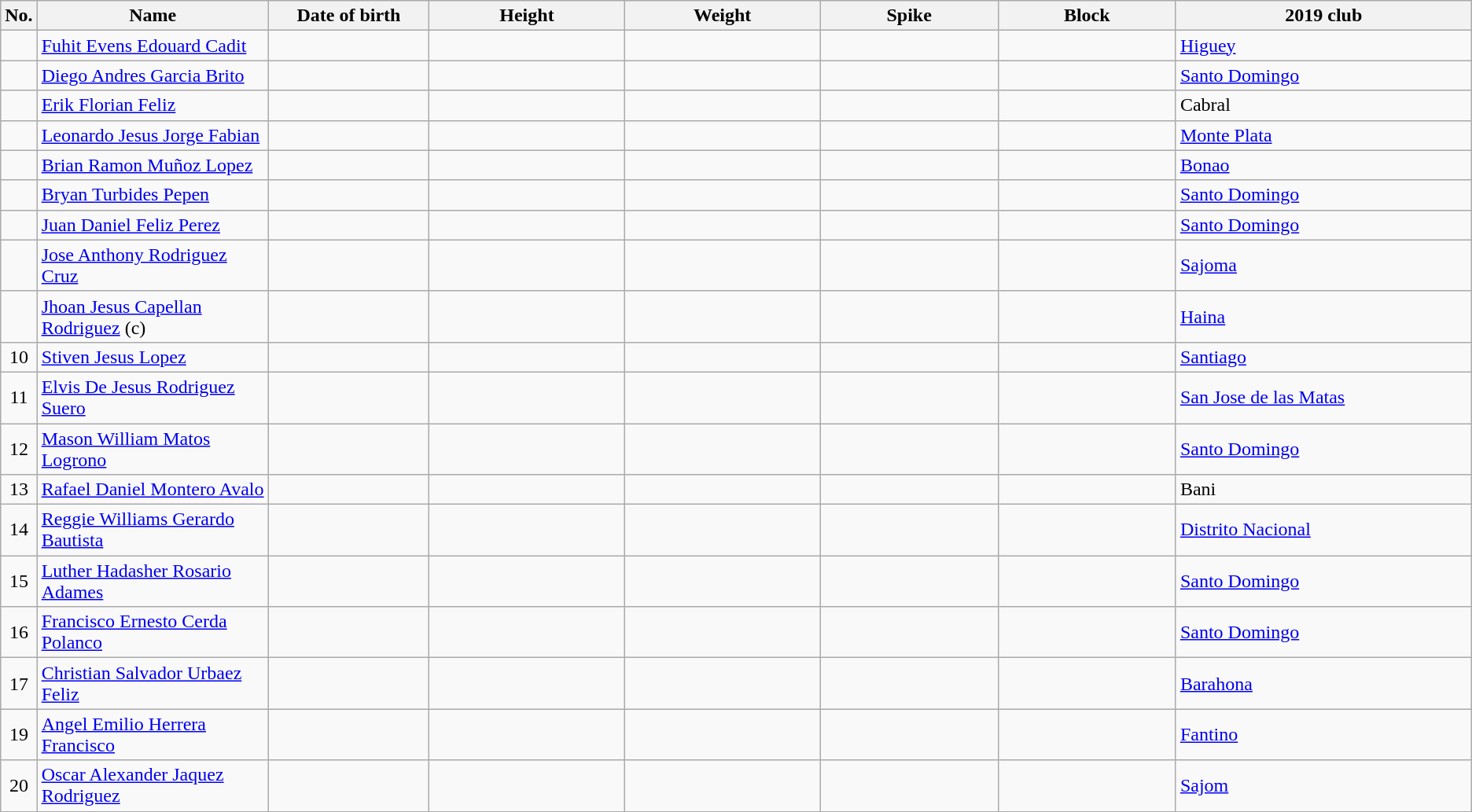<table class="wikitable sortable" style="text-align:center;">
<tr>
<th>No.</th>
<th style="width:13em">Name</th>
<th style="width:9em">Date of birth</th>
<th style="width:11em">Height</th>
<th style="width:11em">Weight</th>
<th style="width:10em">Spike</th>
<th style="width:10em">Block</th>
<th style="width:17em">2019 club</th>
</tr>
<tr>
<td></td>
<td align=left><a href='#'>Fuhit Evens Edouard Cadit</a></td>
<td align=right></td>
<td></td>
<td></td>
<td></td>
<td></td>
<td align=left> <a href='#'>Higuey</a></td>
</tr>
<tr>
<td></td>
<td align=left><a href='#'>Diego Andres Garcia Brito</a></td>
<td align=right></td>
<td></td>
<td></td>
<td></td>
<td></td>
<td align=left> <a href='#'>Santo Domingo</a></td>
</tr>
<tr>
<td></td>
<td align=left><a href='#'>Erik Florian Feliz</a></td>
<td align=right></td>
<td></td>
<td></td>
<td></td>
<td></td>
<td align=left> Cabral</td>
</tr>
<tr>
<td></td>
<td align=left><a href='#'>Leonardo Jesus Jorge Fabian</a></td>
<td align=right></td>
<td></td>
<td></td>
<td></td>
<td></td>
<td align=left> <a href='#'>Monte Plata</a></td>
</tr>
<tr>
<td></td>
<td align=left><a href='#'>Brian Ramon Muñoz Lopez</a></td>
<td align=right></td>
<td></td>
<td></td>
<td></td>
<td></td>
<td align=left> <a href='#'>Bonao</a></td>
</tr>
<tr>
<td></td>
<td align=left><a href='#'>Bryan Turbides Pepen</a></td>
<td align=right></td>
<td></td>
<td></td>
<td></td>
<td></td>
<td align=left> <a href='#'>Santo Domingo</a></td>
</tr>
<tr>
<td></td>
<td align=left><a href='#'>Juan Daniel Feliz Perez</a></td>
<td align=right></td>
<td></td>
<td></td>
<td></td>
<td></td>
<td align=left> <a href='#'>Santo Domingo</a></td>
</tr>
<tr>
<td></td>
<td align=left><a href='#'>Jose Anthony Rodriguez Cruz</a></td>
<td align=right></td>
<td></td>
<td></td>
<td></td>
<td></td>
<td align=left> <a href='#'>Sajoma</a></td>
</tr>
<tr>
<td></td>
<td align=left><a href='#'>Jhoan Jesus Capellan Rodriguez</a> (c)</td>
<td align=right></td>
<td></td>
<td></td>
<td></td>
<td></td>
<td align=left> <a href='#'>Haina</a></td>
</tr>
<tr>
<td>10</td>
<td align=left><a href='#'>Stiven Jesus Lopez</a></td>
<td align=right></td>
<td></td>
<td></td>
<td></td>
<td></td>
<td align=left> <a href='#'>Santiago</a></td>
</tr>
<tr>
<td>11</td>
<td align=left><a href='#'>Elvis De Jesus Rodriguez Suero</a></td>
<td align=right></td>
<td></td>
<td></td>
<td></td>
<td></td>
<td align=left> <a href='#'>San Jose de las Matas</a></td>
</tr>
<tr>
<td>12</td>
<td align=left><a href='#'>Mason William Matos Logrono</a></td>
<td align=right></td>
<td></td>
<td></td>
<td></td>
<td></td>
<td align=left> <a href='#'>Santo Domingo</a></td>
</tr>
<tr>
<td>13</td>
<td align=left><a href='#'>Rafael Daniel Montero Avalo</a></td>
<td align=right></td>
<td></td>
<td></td>
<td></td>
<td></td>
<td align=left> Bani</td>
</tr>
<tr>
<td>14</td>
<td align=left><a href='#'>Reggie Williams Gerardo Bautista</a></td>
<td align=right></td>
<td></td>
<td></td>
<td></td>
<td></td>
<td align=left> <a href='#'>Distrito Nacional</a></td>
</tr>
<tr>
<td>15</td>
<td align=left><a href='#'>Luther Hadasher Rosario Adames</a></td>
<td align=right></td>
<td></td>
<td></td>
<td></td>
<td></td>
<td align=left> <a href='#'>Santo Domingo</a></td>
</tr>
<tr>
<td>16</td>
<td align=left><a href='#'>Francisco Ernesto Cerda Polanco</a></td>
<td align=right></td>
<td></td>
<td></td>
<td></td>
<td></td>
<td align=left> <a href='#'>Santo Domingo</a></td>
</tr>
<tr>
<td>17</td>
<td align=left><a href='#'>Christian Salvador Urbaez Feliz</a></td>
<td align=right></td>
<td></td>
<td></td>
<td></td>
<td></td>
<td align=left> <a href='#'>Barahona</a></td>
</tr>
<tr>
<td>19</td>
<td align=left><a href='#'>Angel Emilio Herrera Francisco</a></td>
<td align=right></td>
<td></td>
<td></td>
<td></td>
<td></td>
<td align=left> <a href='#'>Fantino</a></td>
</tr>
<tr>
<td>20</td>
<td align=left><a href='#'>Oscar Alexander Jaquez Rodriguez</a></td>
<td align=right></td>
<td></td>
<td></td>
<td></td>
<td></td>
<td align=left> <a href='#'>Sajom</a></td>
</tr>
</table>
